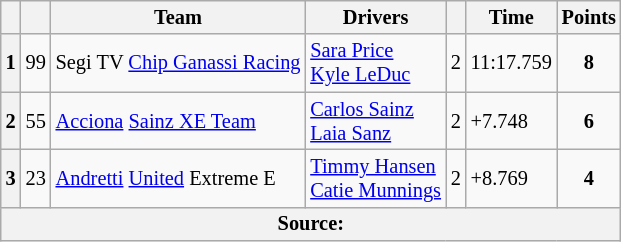<table class="wikitable" style="font-size: 85%">
<tr>
<th scope="col"></th>
<th scope="col"></th>
<th scope="col">Team</th>
<th scope="col">Drivers</th>
<th scope="col"></th>
<th scope="col">Time</th>
<th scope="col">Points</th>
</tr>
<tr>
<th scope=row>1</th>
<td align=center>99</td>
<td> Segi TV <a href='#'>Chip Ganassi Racing</a></td>
<td> <a href='#'>Sara Price</a><br> <a href='#'>Kyle LeDuc</a></td>
<td>2</td>
<td>11:17.759</td>
<td align=center><strong>8</strong></td>
</tr>
<tr>
<th scope=row>2</th>
<td align=center>55</td>
<td> <a href='#'>Acciona</a>  <a href='#'>Sainz XE Team</a></td>
<td> <a href='#'>Carlos Sainz</a><br> <a href='#'>Laia Sanz</a></td>
<td>2</td>
<td>+7.748</td>
<td align=center><strong>6</strong></td>
</tr>
<tr>
<th scope=row>3</th>
<td align=center>23</td>
<td> <a href='#'>Andretti</a> <a href='#'>United</a> Extreme E</td>
<td> <a href='#'>Timmy Hansen</a><br> <a href='#'>Catie Munnings</a></td>
<td>2</td>
<td>+8.769</td>
<td align=center><strong>4</strong></td>
</tr>
<tr>
<th colspan="7">Source:</th>
</tr>
</table>
